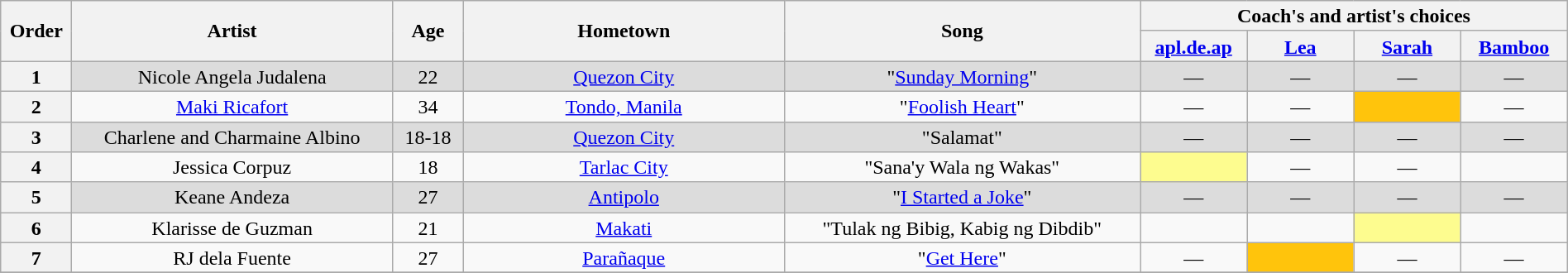<table class="wikitable" style="text-align:center; line-height:17px; width:100%;">
<tr>
<th rowspan="2" scope="col" style="width:04%;">Order</th>
<th rowspan="2" scope="col" style="width:18%;">Artist</th>
<th rowspan="2" scope="col" style="width:04%;">Age</th>
<th rowspan="2" scope="col" style="width:18%;">Hometown</th>
<th rowspan="2" scope="col" style="width:20%;">Song</th>
<th colspan="4" scope="col" style="width:24%;">Coach's and artist's choices</th>
</tr>
<tr>
<th style="width:06%;"><a href='#'>apl.de.ap</a></th>
<th style="width:06%;"><a href='#'>Lea</a></th>
<th style="width:06%;"><a href='#'>Sarah</a></th>
<th style="width:06%;"><a href='#'>Bamboo</a></th>
</tr>
<tr>
<th scope="row">1</th>
<td style="background:#DCDCDC;">Nicole Angela Judalena</td>
<td style="background:#DCDCDC;">22</td>
<td style="background:#DCDCDC;"><a href='#'>Quezon City</a></td>
<td style="background:#DCDCDC;">"<a href='#'>Sunday Morning</a>"</td>
<td style="background:#DCDCDC;">—</td>
<td style="background:#DCDCDC;">—</td>
<td style="background:#DCDCDC;">—</td>
<td style="background:#DCDCDC;">—</td>
</tr>
<tr>
<th scope="row">2</th>
<td><a href='#'>Maki Ricafort</a></td>
<td>34</td>
<td><a href='#'>Tondo, Manila</a></td>
<td>"<a href='#'>Foolish Heart</a>"</td>
<td>—</td>
<td>—</td>
<td style="background:#FFC40C;"><strong></strong></td>
<td>—</td>
</tr>
<tr>
<th scope="row">3</th>
<td style="background:#DCDCDC;">Charlene and Charmaine Albino</td>
<td style="background:#DCDCDC;">18-18</td>
<td style="background:#DCDCDC;"><a href='#'>Quezon City</a></td>
<td style="background:#DCDCDC;">"Salamat"</td>
<td style="background:#DCDCDC;">—</td>
<td style="background:#DCDCDC;">—</td>
<td style="background:#DCDCDC;">—</td>
<td style="background:#DCDCDC;">—</td>
</tr>
<tr>
<th scope="row">4</th>
<td>Jessica Corpuz</td>
<td>18</td>
<td><a href='#'>Tarlac City</a></td>
<td>"Sana'y Wala ng Wakas"</td>
<td style="background:#fdfc8f;"><strong></strong></td>
<td>—</td>
<td>—</td>
<td><strong></strong></td>
</tr>
<tr>
<th scope="row">5</th>
<td style="background:#DCDCDC;">Keane Andeza</td>
<td style="background:#DCDCDC;">27</td>
<td style="background:#DCDCDC;"><a href='#'>Antipolo</a></td>
<td style="background:#DCDCDC;">"<a href='#'>I Started a Joke</a>"</td>
<td style="background:#DCDCDC;">—</td>
<td style="background:#DCDCDC;">—</td>
<td style="background:#DCDCDC;">—</td>
<td style="background:#DCDCDC;">—</td>
</tr>
<tr>
<th scope="row">6</th>
<td>Klarisse de Guzman </td>
<td>21</td>
<td><a href='#'>Makati</a></td>
<td>"Tulak ng Bibig, Kabig ng Dibdib"</td>
<td><strong></strong></td>
<td><strong></strong></td>
<td style="background:#fdfc8f;"><strong></strong></td>
<td><strong></strong></td>
</tr>
<tr>
<th scope="row">7</th>
<td>RJ dela Fuente</td>
<td>27</td>
<td><a href='#'>Parañaque</a></td>
<td>"<a href='#'>Get Here</a>"</td>
<td>—</td>
<td style="background:#FFC40C;"><strong></strong></td>
<td>—</td>
<td>—</td>
</tr>
<tr>
</tr>
</table>
